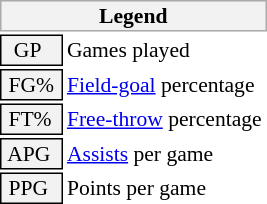<table class="toccolours" style="font-size: 90%; white-space: nowrap;">
<tr>
<th colspan="6" style="background:#f2f2f2; border:1px solid #aaa;">Legend</th>
</tr>
<tr>
<td style="background:#f2f2f2; border:1px solid black;">  GP</td>
<td>Games played</td>
</tr>
<tr>
<td style="background:#f2f2f2; border:1px solid black;"> FG% </td>
<td style="padding-right: 8px"><a href='#'>Field-goal</a> percentage</td>
</tr>
<tr>
<td style="background:#f2f2f2; border:1px solid black;"> FT% </td>
<td><a href='#'>Free-throw</a> percentage</td>
</tr>
<tr>
<td style="background:#f2f2f2; border:1px solid black;"> APG </td>
<td><a href='#'>Assists</a> per game</td>
</tr>
<tr>
<td style="background:#f2f2f2; border:1px solid black;"> PPG </td>
<td>Points per game</td>
</tr>
<tr>
</tr>
</table>
